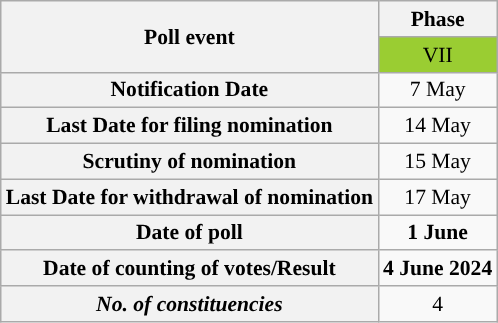<table class="wikitable" style="text-align:center;margin:auto;font-size:90%;">
<tr>
<th rowspan=2>Poll event</th>
<th>Phase</th>
</tr>
<tr>
<td bgcolor=#9ACD32>VII</td>
</tr>
<tr>
<th>Notification Date</th>
<td>7 May</td>
</tr>
<tr>
<th>Last Date for filing nomination</th>
<td>14 May</td>
</tr>
<tr>
<th>Scrutiny of nomination</th>
<td>15 May</td>
</tr>
<tr>
<th>Last Date for withdrawal of nomination</th>
<td>17 May</td>
</tr>
<tr>
<th>Date of poll</th>
<td><strong>1 June</strong></td>
</tr>
<tr>
<th>Date of counting of votes/Result</th>
<td><strong>4 June 2024</strong></td>
</tr>
<tr>
<th><strong><em>No. of constituencies</em></strong></th>
<td>4</td>
</tr>
</table>
